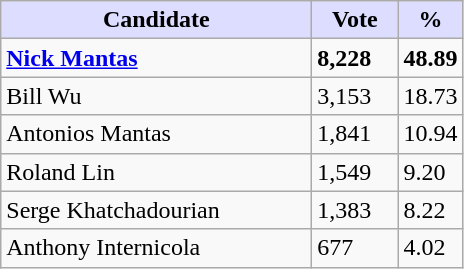<table class="wikitable">
<tr>
<th style="background:#ddf; width:200px;">Candidate</th>
<th style="background:#ddf; width:50px;">Vote</th>
<th style="background:#ddf; width:30px;">%</th>
</tr>
<tr>
<td><strong><a href='#'>Nick Mantas</a></strong></td>
<td><strong>8,228</strong></td>
<td><strong>48.89</strong></td>
</tr>
<tr>
<td>Bill Wu</td>
<td>3,153</td>
<td>18.73</td>
</tr>
<tr>
<td>Antonios Mantas</td>
<td>1,841</td>
<td>10.94</td>
</tr>
<tr>
<td>Roland Lin</td>
<td>1,549</td>
<td>9.20</td>
</tr>
<tr>
<td>Serge Khatchadourian</td>
<td>1,383</td>
<td>8.22</td>
</tr>
<tr>
<td>Anthony Internicola</td>
<td>677</td>
<td>4.02</td>
</tr>
</table>
